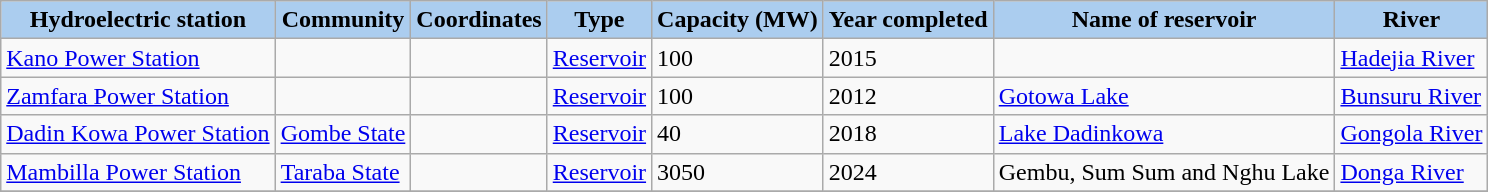<table class="wikitable sortable">
<tr>
<th style="background-color:#ABCDEF;">Hydroelectric station</th>
<th style="background-color:#ABCDEF;">Community</th>
<th style="background-color:#ABCDEF;">Coordinates</th>
<th style="background-color:#ABCDEF;">Type</th>
<th style="background-color:#ABCDEF;">Capacity (MW)</th>
<th style="background-color:#ABCDEF;">Year completed</th>
<th style="background-color:#ABCDEF;">Name of reservoir</th>
<th style="background-color:#ABCDEF;">River</th>
</tr>
<tr>
<td><a href='#'>Kano Power Station</a></td>
<td></td>
<td></td>
<td><a href='#'>Reservoir</a></td>
<td>100</td>
<td>2015</td>
<td></td>
<td><a href='#'>Hadejia River</a></td>
</tr>
<tr>
<td><a href='#'>Zamfara Power Station</a></td>
<td></td>
<td></td>
<td><a href='#'>Reservoir</a></td>
<td>100</td>
<td>2012</td>
<td><a href='#'>Gotowa Lake</a></td>
<td><a href='#'>Bunsuru River</a></td>
</tr>
<tr>
<td><a href='#'>Dadin Kowa Power Station</a></td>
<td><a href='#'>Gombe State</a></td>
<td></td>
<td><a href='#'>Reservoir</a></td>
<td>40</td>
<td>2018</td>
<td><a href='#'>Lake Dadinkowa</a></td>
<td><a href='#'>Gongola River</a></td>
</tr>
<tr>
<td><a href='#'>Mambilla Power Station</a></td>
<td><a href='#'>Taraba State</a></td>
<td></td>
<td><a href='#'>Reservoir</a></td>
<td>3050</td>
<td>2024</td>
<td>Gembu, Sum Sum and Nghu Lake</td>
<td><a href='#'>Donga River</a></td>
</tr>
<tr>
</tr>
</table>
